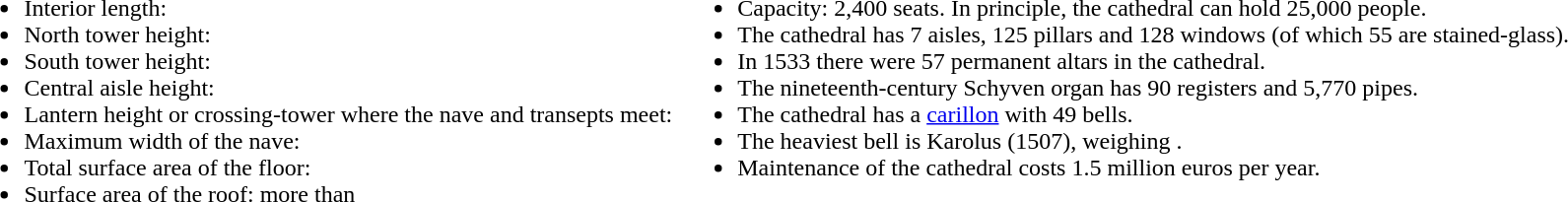<table>
<tr>
<td style="vertical-align:top;"><br><ul><li>Interior length: </li><li>North tower height: </li><li>South tower height: </li><li>Central aisle height: </li><li>Lantern height or crossing-tower where the nave and transepts meet: </li><li>Maximum width of the nave: </li><li>Total surface area of the floor: </li><li>Surface area of the roof: more than </li></ul></td>
<td style="vertical-align:top;"><br><ul><li>Capacity: 2,400 seats. In principle, the cathedral can hold 25,000 people.</li><li>The cathedral has 7 aisles, 125 pillars and 128 windows (of which 55 are stained-glass).</li><li>In 1533 there were 57 permanent altars in the cathedral.</li><li>The nineteenth-century Schyven organ has 90 registers and 5,770 pipes.</li><li>The cathedral has a <a href='#'>carillon</a> with 49 bells.</li><li>The heaviest bell is Karolus (1507), weighing .</li><li>Maintenance of the cathedral costs 1.5 million euros per year.</li></ul></td>
</tr>
<tr>
</tr>
</table>
